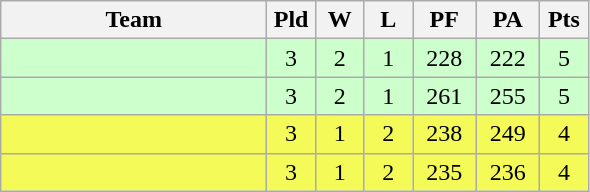<table class="wikitable" style="text-align:center;">
<tr>
<th width=170>Team</th>
<th width=25>Pld</th>
<th width=25>W</th>
<th width=25>L</th>
<th width=35>PF</th>
<th width=35>PA</th>
<th width=25>Pts</th>
</tr>
<tr bgcolor=#ccffcc>
<td align="left"></td>
<td>3</td>
<td>2</td>
<td>1</td>
<td>228</td>
<td>222</td>
<td>5</td>
</tr>
<tr bgcolor=#ccffcc>
<td align="left"></td>
<td>3</td>
<td>2</td>
<td>1</td>
<td>261</td>
<td>255</td>
<td>5</td>
</tr>
<tr bgcolor=#F4FA58>
<td align="left"></td>
<td>3</td>
<td>1</td>
<td>2</td>
<td>238</td>
<td>249</td>
<td>4</td>
</tr>
<tr bgcolor=#F4FA58>
<td align="left"></td>
<td>3</td>
<td>1</td>
<td>2</td>
<td>235</td>
<td>236</td>
<td>4</td>
</tr>
</table>
